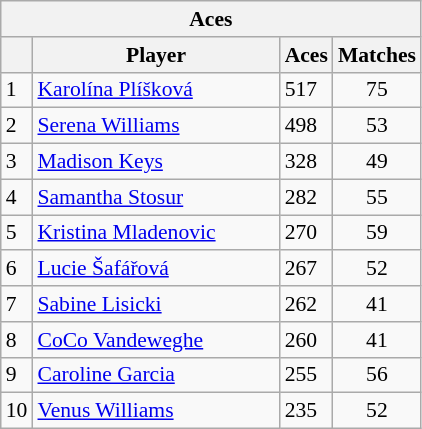<table class="wikitable sortable" style=font-size:90%>
<tr>
<th colspan=4>Aces</th>
</tr>
<tr>
<th></th>
<th width=158>Player</th>
<th width=20>Aces</th>
<th>Matches</th>
</tr>
<tr>
<td>1</td>
<td> <a href='#'>Karolína Plíšková</a></td>
<td>517</td>
<td align=center>75</td>
</tr>
<tr>
<td>2</td>
<td> <a href='#'>Serena Williams</a></td>
<td>498</td>
<td align=center>53</td>
</tr>
<tr>
<td>3</td>
<td> <a href='#'>Madison Keys</a></td>
<td>328</td>
<td align=center>49</td>
</tr>
<tr>
<td>4</td>
<td> <a href='#'>Samantha Stosur</a></td>
<td>282</td>
<td align=center>55</td>
</tr>
<tr>
<td>5</td>
<td> <a href='#'>Kristina Mladenovic</a></td>
<td>270</td>
<td align=center>59</td>
</tr>
<tr>
<td>6</td>
<td> <a href='#'>Lucie Šafářová</a></td>
<td>267</td>
<td align=center>52</td>
</tr>
<tr>
<td>7</td>
<td> <a href='#'>Sabine Lisicki</a></td>
<td>262</td>
<td align=center>41</td>
</tr>
<tr>
<td>8</td>
<td> <a href='#'>CoCo Vandeweghe</a></td>
<td>260</td>
<td align=center>41</td>
</tr>
<tr>
<td>9</td>
<td> <a href='#'>Caroline Garcia</a></td>
<td>255</td>
<td align=center>56</td>
</tr>
<tr>
<td>10</td>
<td> <a href='#'>Venus Williams</a></td>
<td>235</td>
<td align=center>52</td>
</tr>
</table>
